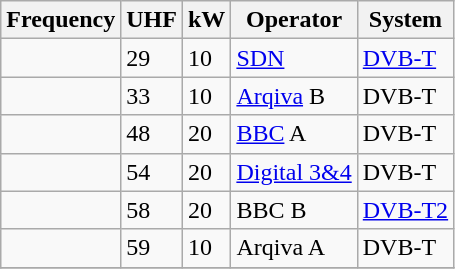<table class="wikitable sortable">
<tr>
<th>Frequency</th>
<th>UHF</th>
<th>kW</th>
<th>Operator</th>
<th>System</th>
</tr>
<tr>
<td></td>
<td>29</td>
<td>10</td>
<td><a href='#'>SDN</a></td>
<td><a href='#'>DVB-T</a></td>
</tr>
<tr>
<td></td>
<td>33</td>
<td>10</td>
<td><a href='#'>Arqiva</a> B</td>
<td>DVB-T</td>
</tr>
<tr>
<td></td>
<td>48</td>
<td>20</td>
<td><a href='#'>BBC</a> A</td>
<td>DVB-T</td>
</tr>
<tr>
<td></td>
<td>54</td>
<td>20</td>
<td><a href='#'>Digital 3&4</a></td>
<td>DVB-T</td>
</tr>
<tr>
<td></td>
<td>58</td>
<td>20</td>
<td>BBC B</td>
<td><a href='#'>DVB-T2</a></td>
</tr>
<tr>
<td></td>
<td>59</td>
<td>10</td>
<td>Arqiva A</td>
<td>DVB-T</td>
</tr>
<tr>
</tr>
</table>
